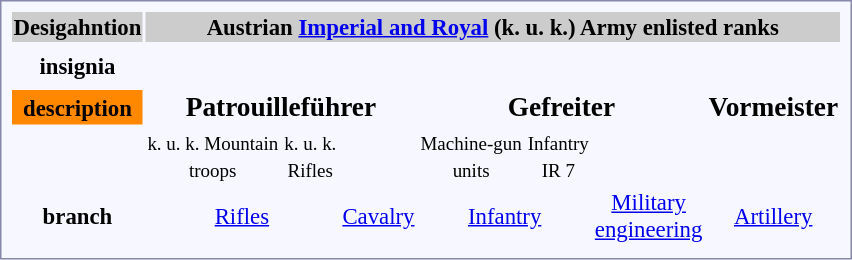<table style="border:1px solid #8888aa; background-color:#f7f8ff; padding:5px; font-size:95%; margin: 0px 12px 12px 0px;">
<tr bgcolor="#CCCCCC">
<th>Desigahntion</th>
<th colspan=10>Austrian <a href='#'>Imperial and Royal</a> (k. u. k.) Army enlisted ranks</th>
</tr>
<tr align="center">
<th></th>
<th rowspan=3></th>
<th rowspan=3></th>
<th rowspan=3></th>
<th rowspan=3></th>
<th rowspan=3></th>
<th rowspan=3></th>
<th rowspan=3></th>
</tr>
<tr align="center">
<th rowspan=1>insignia</th>
</tr>
<tr align="center">
<th></th>
</tr>
<tr align="center">
<th style="background:#ff8800; color:black;">description</th>
<td colspan=3><strong><big>Patrouilleführer</big></strong></td>
<td colspan=3><strong><big>Gefreiter</big></strong></td>
<td><strong><big>Vormeister</big></strong></td>
</tr>
<tr align="center">
<td></td>
<td><small>k. u. k. Mountain<br>troops</small></td>
<td><small>k. u. k.<br>Rifles</small></td>
<td></td>
<td><small>Machine-gun<br>units</small></td>
<td><small>Infantry<br>IR 7</small></td>
<td></td>
</tr>
<tr align="center">
<th>branch</th>
<td colspan=2><a href='#'>Rifles</a></td>
<td colspan=1><a href='#'>Cavalry</a></td>
<td colspan=2><a href='#'>Infantry</a></td>
<td><a href='#'>Military<br>engineering</a></td>
<td><a href='#'>Artillery</a></td>
</tr>
<tr>
</tr>
</table>
